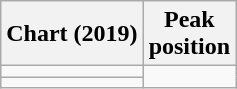<table class="wikitable sortable">
<tr>
<th>Chart (2019)</th>
<th>Peak<br>position</th>
</tr>
<tr>
<td></td>
</tr>
<tr>
<td></td>
</tr>
</table>
